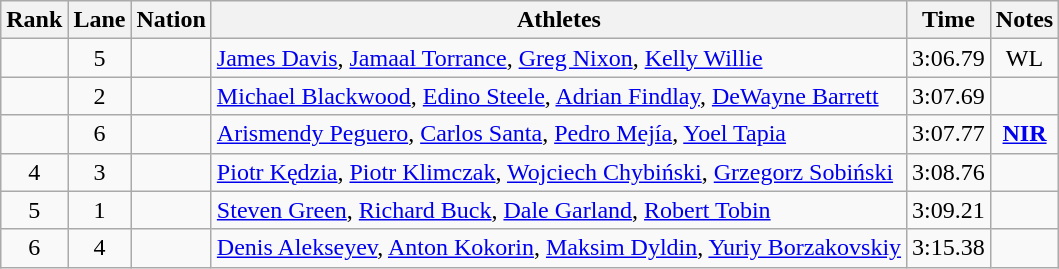<table class="wikitable sortable" style="text-align:center">
<tr>
<th>Rank</th>
<th>Lane</th>
<th>Nation</th>
<th>Athletes</th>
<th>Time</th>
<th>Notes</th>
</tr>
<tr>
<td></td>
<td>5</td>
<td align=left></td>
<td align=left><a href='#'>James Davis</a>, <a href='#'>Jamaal Torrance</a>, <a href='#'>Greg Nixon</a>, <a href='#'>Kelly Willie</a></td>
<td>3:06.79</td>
<td>WL</td>
</tr>
<tr>
<td></td>
<td>2</td>
<td align=left></td>
<td align=left><a href='#'>Michael Blackwood</a>, <a href='#'>Edino Steele</a>, <a href='#'>Adrian Findlay</a>, <a href='#'>DeWayne Barrett</a></td>
<td>3:07.69</td>
<td></td>
</tr>
<tr>
<td></td>
<td>6</td>
<td align=left></td>
<td align=left><a href='#'>Arismendy Peguero</a>, <a href='#'>Carlos Santa</a>, <a href='#'>Pedro Mejía</a>, <a href='#'>Yoel Tapia</a></td>
<td>3:07.77</td>
<td><strong><a href='#'>NIR</a></strong></td>
</tr>
<tr>
<td>4</td>
<td>3</td>
<td align=left></td>
<td align=left><a href='#'>Piotr Kędzia</a>, <a href='#'>Piotr Klimczak</a>, <a href='#'>Wojciech Chybiński</a>, <a href='#'>Grzegorz Sobiński</a></td>
<td>3:08.76</td>
<td></td>
</tr>
<tr>
<td>5</td>
<td>1</td>
<td align=left></td>
<td align=left><a href='#'>Steven Green</a>, <a href='#'>Richard Buck</a>, <a href='#'>Dale Garland</a>, <a href='#'>Robert Tobin</a></td>
<td>3:09.21</td>
<td></td>
</tr>
<tr>
<td>6</td>
<td>4</td>
<td align=left></td>
<td align=left><a href='#'>Denis Alekseyev</a>, <a href='#'>Anton Kokorin</a>, <a href='#'>Maksim Dyldin</a>, <a href='#'>Yuriy Borzakovskiy</a></td>
<td>3:15.38</td>
<td></td>
</tr>
</table>
